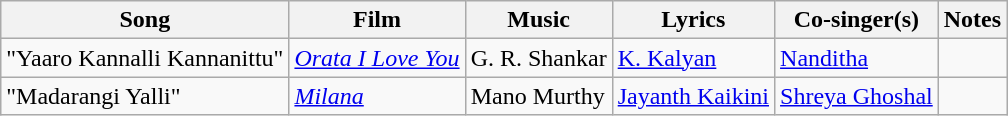<table class="wikitable sortable">
<tr>
<th>Song</th>
<th>Film</th>
<th>Music</th>
<th>Lyrics</th>
<th>Co-singer(s)</th>
<th>Notes</th>
</tr>
<tr>
<td>"Yaaro Kannalli Kannanittu"</td>
<td><em><a href='#'>Orata I Love You</a></em></td>
<td>G. R. Shankar</td>
<td><a href='#'>K. Kalyan</a></td>
<td><a href='#'>Nanditha</a></td>
<td></td>
</tr>
<tr>
<td>"Madarangi Yalli"</td>
<td><em><a href='#'>Milana</a></em></td>
<td>Mano Murthy</td>
<td><a href='#'>Jayanth Kaikini</a></td>
<td><a href='#'>Shreya Ghoshal</a></td>
<td></td>
</tr>
</table>
